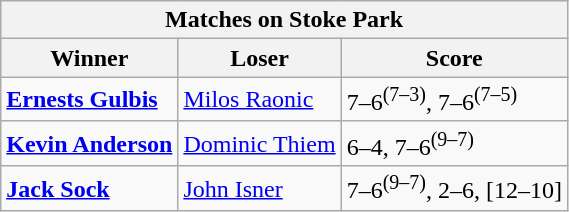<table class="wikitable">
<tr>
<th colspan=3>Matches on Stoke Park</th>
</tr>
<tr>
<th>Winner</th>
<th>Loser</th>
<th>Score</th>
</tr>
<tr>
<td><strong> <a href='#'>Ernests Gulbis</a></strong></td>
<td> <a href='#'>Milos Raonic</a></td>
<td>7–6<sup>(7–3)</sup>, 7–6<sup>(7–5)</sup></td>
</tr>
<tr>
<td><strong> <a href='#'>Kevin Anderson</a></strong></td>
<td> <a href='#'>Dominic Thiem</a></td>
<td>6–4, 7–6<sup>(9–7)</sup></td>
</tr>
<tr>
<td><strong> <a href='#'>Jack Sock</a></strong></td>
<td> <a href='#'>John Isner</a></td>
<td>7–6<sup>(9–7)</sup>, 2–6, [12–10]</td>
</tr>
</table>
